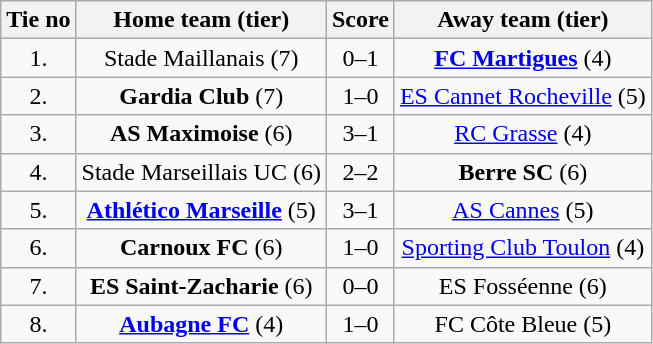<table class="wikitable" style="text-align: center">
<tr>
<th>Tie no</th>
<th>Home team (tier)</th>
<th>Score</th>
<th>Away team (tier)</th>
</tr>
<tr>
<td>1.</td>
<td>Stade Maillanais (7)</td>
<td>0–1</td>
<td><strong><a href='#'>FC Martigues</a></strong> (4)</td>
</tr>
<tr>
<td>2.</td>
<td><strong>Gardia Club</strong> (7)</td>
<td>1–0</td>
<td><a href='#'>ES Cannet Rocheville</a> (5)</td>
</tr>
<tr>
<td>3.</td>
<td><strong>AS Maximoise</strong> (6)</td>
<td>3–1</td>
<td><a href='#'>RC Grasse</a> (4)</td>
</tr>
<tr>
<td>4.</td>
<td>Stade Marseillais UC (6)</td>
<td>2–2 </td>
<td><strong>Berre SC</strong> (6)</td>
</tr>
<tr>
<td>5.</td>
<td><strong><a href='#'>Athlético Marseille</a></strong> (5)</td>
<td>3–1</td>
<td><a href='#'>AS Cannes</a> (5)</td>
</tr>
<tr>
<td>6.</td>
<td><strong>Carnoux FC</strong> (6)</td>
<td>1–0</td>
<td><a href='#'>Sporting Club Toulon</a> (4)</td>
</tr>
<tr>
<td>7.</td>
<td><strong>ES Saint-Zacharie</strong> (6)</td>
<td>0–0 </td>
<td>ES Fosséenne (6)</td>
</tr>
<tr>
<td>8.</td>
<td><strong><a href='#'>Aubagne FC</a></strong> (4)</td>
<td>1–0</td>
<td>FC Côte Bleue (5)</td>
</tr>
</table>
